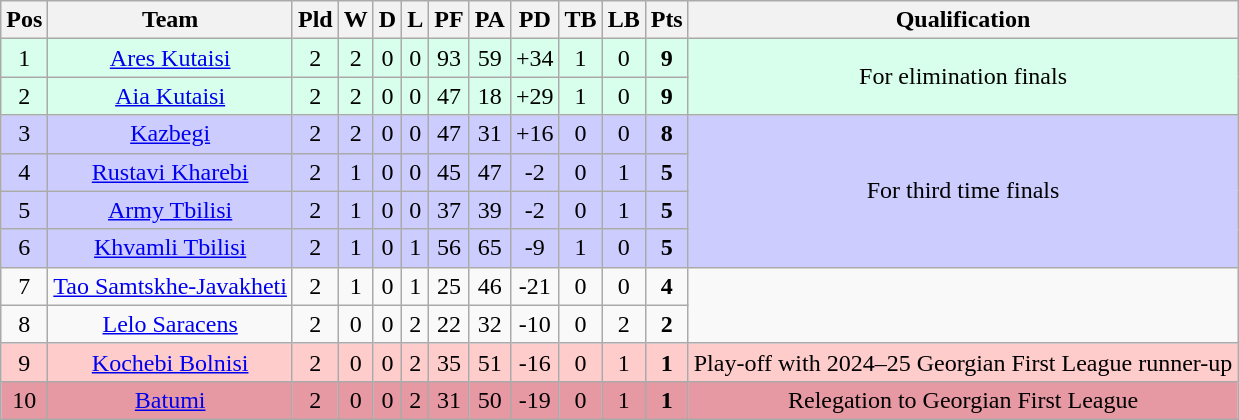<table class="wikitable sortable" style="text-align:center">
<tr>
<th>Pos</th>
<th>Team</th>
<th>Pld</th>
<th>W</th>
<th>D</th>
<th>L</th>
<th>PF</th>
<th>PA</th>
<th>PD</th>
<th>TB</th>
<th>LB</th>
<th>Pts</th>
<th>Qualification</th>
</tr>
<tr>
<td style="background: #d8ffeb">1</td>
<td style="background: #d8ffeb"><a href='#'>Ares Kutaisi</a></td>
<td style="background: #d8ffeb">2</td>
<td style="background: #d8ffeb">2</td>
<td style="background: #d8ffeb">0</td>
<td style="background: #d8ffeb">0</td>
<td style="background: #d8ffeb">93</td>
<td style="background: #d8ffeb">59</td>
<td style="background: #d8ffeb">+34</td>
<td style="background: #d8ffeb">1</td>
<td style="background: #d8ffeb">0</td>
<td style="background: #d8ffeb"><strong>9</strong></td>
<td rowspan="2" style="background: #d8ffeb">For elimination finals</td>
</tr>
<tr>
<td style="background: #d8ffeb">2</td>
<td style="background: #d8ffeb"><a href='#'>Aia Kutaisi</a></td>
<td style="background: #d8ffeb">2</td>
<td style="background: #d8ffeb">2</td>
<td style="background: #d8ffeb">0</td>
<td style="background: #d8ffeb">0</td>
<td style="background: #d8ffeb">47</td>
<td style="background: #d8ffeb">18</td>
<td style="background: #d8ffeb">+29</td>
<td style="background: #d8ffeb">1</td>
<td style="background: #d8ffeb">0</td>
<td style="background: #d8ffeb"><strong>9</strong></td>
</tr>
<tr>
<td style="background: #ccccff">3</td>
<td style="background: #ccccff"><a href='#'>Kazbegi</a></td>
<td style="background: #ccccff">2</td>
<td style="background: #ccccff">2</td>
<td style="background: #ccccff">0</td>
<td style="background: #ccccff">0</td>
<td style="background: #ccccff">47</td>
<td style="background: #ccccff">31</td>
<td style="background: #ccccff">+16</td>
<td style="background: #ccccff">0</td>
<td style="background: #ccccff">0</td>
<td style="background: #ccccff"><strong>8</strong></td>
<td rowspan="4" style="background: #ccccff">For third time finals</td>
</tr>
<tr>
<td style="background: #ccccff">4</td>
<td style="background: #ccccff"><a href='#'>Rustavi Kharebi</a></td>
<td style="background: #ccccff">2</td>
<td style="background: #ccccff">1</td>
<td style="background: #ccccff">0</td>
<td style="background: #ccccff">0</td>
<td style="background: #ccccff">45</td>
<td style="background: #ccccff">47</td>
<td style="background: #ccccff">-2</td>
<td style="background: #ccccff">0</td>
<td style="background: #ccccff">1</td>
<td style="background: #ccccff"><strong>5</strong></td>
</tr>
<tr>
<td style="background: #ccccff">5</td>
<td style="background: #ccccff"><a href='#'>Army Tbilisi</a></td>
<td style="background: #ccccff">2</td>
<td style="background: #ccccff">1</td>
<td style="background: #ccccff">0</td>
<td style="background: #ccccff">0</td>
<td style="background: #ccccff">37</td>
<td style="background: #ccccff">39</td>
<td style="background: #ccccff">-2</td>
<td style="background: #ccccff">0</td>
<td style="background: #ccccff">1</td>
<td style="background: #ccccff"><strong>5</strong></td>
</tr>
<tr>
<td style="background: #ccccff">6</td>
<td style="background: #ccccff"><a href='#'>Khvamli Tbilisi</a></td>
<td style="background: #ccccff">2</td>
<td style="background: #ccccff">1</td>
<td style="background: #ccccff">0</td>
<td style="background: #ccccff">1</td>
<td style="background: #ccccff">56</td>
<td style="background: #ccccff">65</td>
<td style="background: #ccccff">-9</td>
<td style="background: #ccccff">1</td>
<td style="background: #ccccff">0</td>
<td style="background: #ccccff"><strong>5</strong></td>
</tr>
<tr>
<td>7</td>
<td><a href='#'>Tao Samtskhe-Javakheti</a></td>
<td>2</td>
<td>1</td>
<td>0</td>
<td>1</td>
<td>25</td>
<td>46</td>
<td>-21</td>
<td>0</td>
<td>0</td>
<td><strong>4</strong></td>
<td rowspan="2"></td>
</tr>
<tr>
<td>8</td>
<td><a href='#'>Lelo Saracens</a></td>
<td>2</td>
<td>0</td>
<td>0</td>
<td>2</td>
<td>22</td>
<td>32</td>
<td>-10</td>
<td>0</td>
<td>2</td>
<td><strong>2</strong></td>
</tr>
<tr>
<td style="background: #ffcccc">9</td>
<td style="background: #ffcccc"><a href='#'>Kochebi Bolnisi</a></td>
<td style="background: #ffcccc">2</td>
<td style="background: #ffcccc">0</td>
<td style="background: #ffcccc">0</td>
<td style="background: #ffcccc">2</td>
<td style="background: #ffcccc">35</td>
<td style="background: #ffcccc">51</td>
<td style="background: #ffcccc">-16</td>
<td style="background: #ffcccc">0</td>
<td style="background: #ffcccc">1</td>
<td style="background: #ffcccc"><strong>1</strong></td>
<td style="background: #ffcccc">Play-off with 2024–25 Georgian First League runner-up</td>
</tr>
<tr>
<td style="background: #E799A3">10</td>
<td style="background: #E799A3"><a href='#'>Batumi</a></td>
<td style="background: #E799A3">2</td>
<td style="background: #E799A3">0</td>
<td style="background: #E799A3">0</td>
<td style="background: #E799A3">2</td>
<td style="background: #E799A3">31</td>
<td style="background: #E799A3">50</td>
<td style="background: #E799A3">-19</td>
<td style="background: #E799A3">0</td>
<td style="background: #E799A3">1</td>
<td style="background: #E799A3"><strong>1</strong></td>
<td style="background: #E799A3">Relegation to Georgian First League</td>
</tr>
</table>
